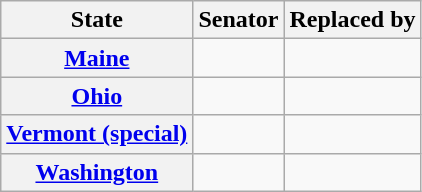<table class="wikitable sortable plainrowheaders">
<tr>
<th scope="col">State</th>
<th scope="col">Senator</th>
<th scope="col">Replaced by</th>
</tr>
<tr>
<th><a href='#'>Maine</a></th>
<td></td>
<td></td>
</tr>
<tr>
<th><a href='#'>Ohio</a></th>
<td></td>
<td></td>
</tr>
<tr>
<th><a href='#'>Vermont (special)</a></th>
<td></td>
<td></td>
</tr>
<tr>
<th><a href='#'>Washington</a></th>
<td></td>
<td></td>
</tr>
</table>
